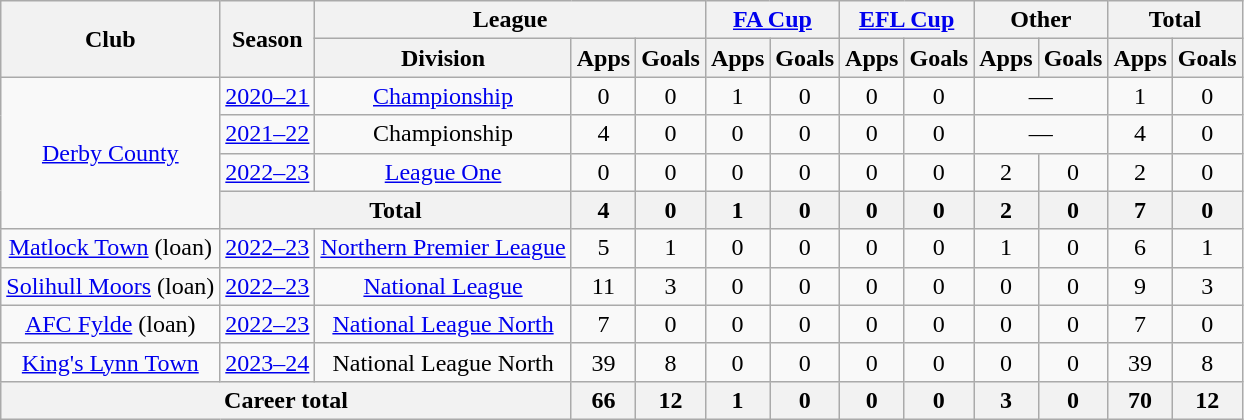<table class=wikitable style=text-align:center>
<tr>
<th rowspan=2>Club</th>
<th rowspan=2>Season</th>
<th colspan=3>League</th>
<th colspan=2><a href='#'>FA Cup</a></th>
<th colspan=2><a href='#'>EFL Cup</a></th>
<th colspan=2>Other</th>
<th colspan=2>Total</th>
</tr>
<tr>
<th>Division</th>
<th>Apps</th>
<th>Goals</th>
<th>Apps</th>
<th>Goals</th>
<th>Apps</th>
<th>Goals</th>
<th>Apps</th>
<th>Goals</th>
<th>Apps</th>
<th>Goals</th>
</tr>
<tr>
<td rowspan=4><a href='#'>Derby County</a></td>
<td><a href='#'>2020–21</a></td>
<td><a href='#'>Championship</a></td>
<td>0</td>
<td>0</td>
<td>1</td>
<td>0</td>
<td>0</td>
<td>0</td>
<td colspan=2>—</td>
<td>1</td>
<td>0</td>
</tr>
<tr>
<td><a href='#'>2021–22</a></td>
<td>Championship</td>
<td>4</td>
<td>0</td>
<td>0</td>
<td>0</td>
<td>0</td>
<td>0</td>
<td colspan=2>—</td>
<td>4</td>
<td>0</td>
</tr>
<tr>
<td><a href='#'>2022–23</a></td>
<td><a href='#'>League One</a></td>
<td>0</td>
<td>0</td>
<td>0</td>
<td>0</td>
<td>0</td>
<td>0</td>
<td>2</td>
<td>0</td>
<td>2</td>
<td>0</td>
</tr>
<tr>
<th colspan=2>Total</th>
<th>4</th>
<th>0</th>
<th>1</th>
<th>0</th>
<th>0</th>
<th>0</th>
<th>2</th>
<th>0</th>
<th>7</th>
<th>0</th>
</tr>
<tr>
<td><a href='#'>Matlock Town</a> (loan)</td>
<td><a href='#'>2022–23</a></td>
<td><a href='#'>Northern Premier League</a></td>
<td>5</td>
<td>1</td>
<td>0</td>
<td>0</td>
<td>0</td>
<td>0</td>
<td>1</td>
<td>0</td>
<td>6</td>
<td>1</td>
</tr>
<tr>
<td><a href='#'>Solihull Moors</a> (loan)</td>
<td><a href='#'>2022–23</a></td>
<td><a href='#'>National League</a></td>
<td>11</td>
<td>3</td>
<td>0</td>
<td>0</td>
<td>0</td>
<td>0</td>
<td>0</td>
<td>0</td>
<td>9</td>
<td>3</td>
</tr>
<tr>
<td><a href='#'>AFC Fylde</a> (loan)</td>
<td><a href='#'>2022–23</a></td>
<td><a href='#'>National League North</a></td>
<td>7</td>
<td>0</td>
<td>0</td>
<td>0</td>
<td>0</td>
<td>0</td>
<td>0</td>
<td>0</td>
<td>7</td>
<td>0</td>
</tr>
<tr>
<td><a href='#'>King's Lynn Town</a></td>
<td><a href='#'>2023–24</a></td>
<td>National League North</td>
<td>39</td>
<td>8</td>
<td>0</td>
<td>0</td>
<td>0</td>
<td>0</td>
<td>0</td>
<td>0</td>
<td>39</td>
<td>8</td>
</tr>
<tr>
<th colspan=3>Career total</th>
<th>66</th>
<th>12</th>
<th>1</th>
<th>0</th>
<th>0</th>
<th>0</th>
<th>3</th>
<th>0</th>
<th>70</th>
<th>12</th>
</tr>
</table>
